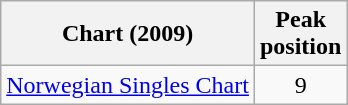<table class="wikitable">
<tr>
<th>Chart (2009)</th>
<th>Peak<br>position</th>
</tr>
<tr>
<td><a href='#'>Norwegian Singles Chart</a></td>
<td align="center">9</td>
</tr>
</table>
